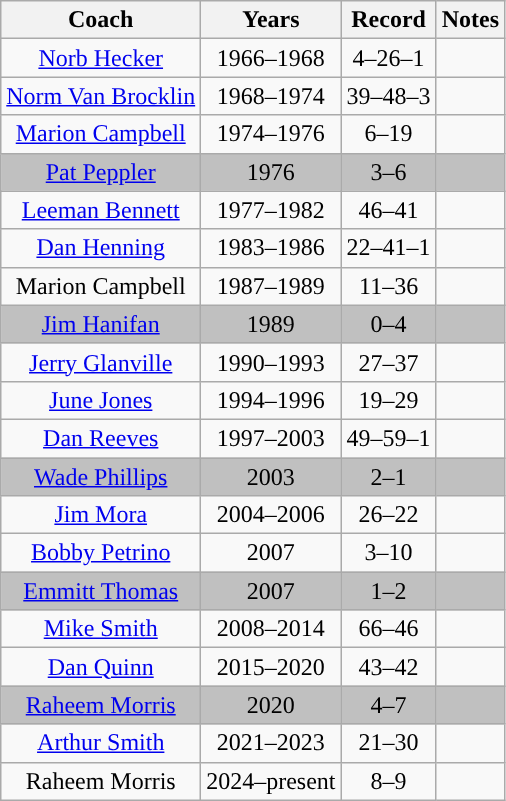<table class="wikitable" style="text-align:center">
<tr>
<th>Coach</th>
<th>Years</th>
<th>Record</th>
<th>Notes</th>
</tr>
<tr>
<td><a href='#'>Norb Hecker</a></td>
<td>1966–1968</td>
<td>4–26–1 </td>
<td></td>
</tr>
<tr>
<td><a href='#'>Norm Van Brocklin</a></td>
<td>1968–1974</td>
<td>39–48–3 </td>
<td></td>
</tr>
<tr>
<td><a href='#'>Marion Campbell</a></td>
<td>1974–1976</td>
<td>6–19 </td>
<td></td>
</tr>
<tr style="background:silver;">
<td><a href='#'>Pat Peppler</a></td>
<td>1976</td>
<td>3–6 </td>
<td></td>
</tr>
<tr>
<td><a href='#'>Leeman Bennett</a></td>
<td>1977–1982</td>
<td>46–41 </td>
<td></td>
</tr>
<tr>
<td><a href='#'>Dan Henning</a></td>
<td>1983–1986</td>
<td>22–41–1 </td>
<td></td>
</tr>
<tr>
<td>Marion Campbell</td>
<td>1987–1989</td>
<td>11–36 </td>
<td></td>
</tr>
<tr style="background:silver;">
<td><a href='#'>Jim Hanifan</a></td>
<td>1989</td>
<td>0–4 </td>
<td></td>
</tr>
<tr>
<td><a href='#'>Jerry Glanville</a></td>
<td>1990–1993</td>
<td>27–37 </td>
<td></td>
</tr>
<tr>
<td><a href='#'>June Jones</a></td>
<td>1994–1996</td>
<td>19–29 </td>
<td></td>
</tr>
<tr>
<td><a href='#'>Dan Reeves</a></td>
<td>1997–2003</td>
<td>49–59–1 </td>
<td></td>
</tr>
<tr style="background:silver;">
<td><a href='#'>Wade Phillips</a></td>
<td>2003</td>
<td>2–1 </td>
<td></td>
</tr>
<tr>
<td><a href='#'>Jim Mora</a></td>
<td>2004–2006</td>
<td>26–22 </td>
<td></td>
</tr>
<tr>
<td><a href='#'>Bobby Petrino</a></td>
<td>2007</td>
<td>3–10 </td>
<td></td>
</tr>
<tr style="background:silver;">
<td><a href='#'>Emmitt Thomas</a></td>
<td>2007</td>
<td>1–2 </td>
<td></td>
</tr>
<tr>
<td><a href='#'>Mike Smith</a></td>
<td>2008–2014</td>
<td>66–46 </td>
<td></td>
</tr>
<tr>
<td><a href='#'>Dan Quinn</a></td>
<td>2015–2020</td>
<td>43–42 </td>
<td></td>
</tr>
<tr style="background:silver;">
<td><a href='#'>Raheem Morris</a></td>
<td>2020</td>
<td>4–7 </td>
<td></td>
</tr>
<tr>
<td><a href='#'>Arthur Smith</a></td>
<td>2021–2023</td>
<td>21–30 </td>
<td></td>
</tr>
<tr>
<td>Raheem Morris</td>
<td>2024–present</td>
<td>8–9 </td>
<td></td>
</tr>
</table>
